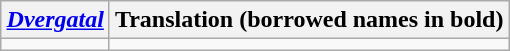<table style="margin-left: auto; margin-right: auto; border: none;" class="wikitable">
<tr>
<th><em><a href='#'>Dvergatal</a></em></th>
<th>Translation (borrowed names in bold)</th>
</tr>
<tr>
<td></td>
<td></td>
</tr>
</table>
